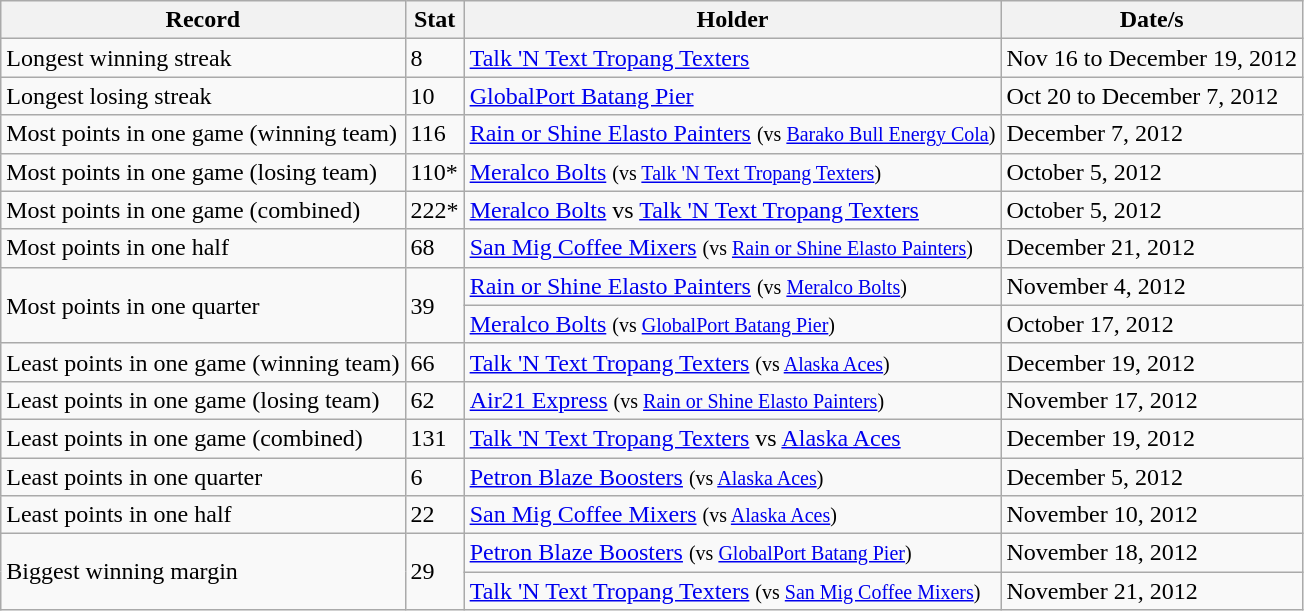<table class=wikitable>
<tr>
<th>Record</th>
<th>Stat</th>
<th>Holder</th>
<th>Date/s</th>
</tr>
<tr>
<td>Longest winning streak</td>
<td>8</td>
<td><a href='#'>Talk 'N Text Tropang Texters</a></td>
<td>Nov 16 to December 19, 2012</td>
</tr>
<tr>
<td>Longest losing streak</td>
<td>10</td>
<td><a href='#'>GlobalPort Batang Pier</a></td>
<td>Oct 20 to December 7, 2012</td>
</tr>
<tr>
<td>Most points in one game (winning team)</td>
<td>116</td>
<td><a href='#'>Rain or Shine Elasto Painters</a> <small>(vs <a href='#'>Barako Bull Energy Cola</a>)</small></td>
<td>December 7, 2012</td>
</tr>
<tr>
<td>Most points in one game (losing team)</td>
<td>110*</td>
<td><a href='#'>Meralco Bolts</a> <small>(vs <a href='#'>Talk 'N Text Tropang Texters</a>)</small></td>
<td>October 5, 2012</td>
</tr>
<tr>
<td>Most points in one game (combined)</td>
<td>222*</td>
<td><a href='#'>Meralco Bolts</a> vs <a href='#'>Talk 'N Text Tropang Texters</a></td>
<td>October 5, 2012</td>
</tr>
<tr>
<td>Most points in one half</td>
<td>68</td>
<td><a href='#'>San Mig Coffee Mixers</a> <small>(vs <a href='#'>Rain or Shine Elasto Painters</a>)</small></td>
<td>December 21, 2012</td>
</tr>
<tr>
<td rowspan=2>Most points in one quarter</td>
<td rowspan=2>39</td>
<td><a href='#'>Rain or Shine Elasto Painters</a> <small>(vs <a href='#'>Meralco Bolts</a>)</small></td>
<td>November 4, 2012</td>
</tr>
<tr>
<td><a href='#'>Meralco Bolts</a> <small>(vs <a href='#'>GlobalPort Batang Pier</a>)</small></td>
<td>October 17, 2012</td>
</tr>
<tr>
<td>Least points in one game (winning team)</td>
<td>66</td>
<td><a href='#'>Talk 'N Text Tropang Texters</a> <small>(vs <a href='#'>Alaska Aces</a>)</small></td>
<td>December 19, 2012</td>
</tr>
<tr>
<td>Least points in one game (losing team)</td>
<td>62</td>
<td><a href='#'>Air21 Express</a> <small>(vs <a href='#'>Rain or Shine Elasto Painters</a>)</small></td>
<td>November 17, 2012</td>
</tr>
<tr>
<td>Least points in one game (combined)</td>
<td>131</td>
<td><a href='#'>Talk 'N Text Tropang Texters</a> vs <a href='#'>Alaska Aces</a></td>
<td>December 19, 2012</td>
</tr>
<tr>
<td>Least points in one quarter</td>
<td>6</td>
<td><a href='#'>Petron Blaze Boosters</a> <small>(vs <a href='#'>Alaska Aces</a>)</small></td>
<td>December 5, 2012</td>
</tr>
<tr>
<td>Least points in one half</td>
<td>22</td>
<td><a href='#'>San Mig Coffee Mixers</a> <small>(vs <a href='#'>Alaska Aces</a>)</small></td>
<td>November 10, 2012</td>
</tr>
<tr>
<td rowspan=2>Biggest winning margin</td>
<td rowspan=2>29</td>
<td><a href='#'>Petron Blaze Boosters</a> <small>(vs <a href='#'>GlobalPort Batang Pier</a>)</small></td>
<td>November 18, 2012</td>
</tr>
<tr>
<td><a href='#'>Talk 'N Text Tropang Texters</a> <small>(vs <a href='#'>San Mig Coffee Mixers</a>)</small></td>
<td>November 21, 2012</td>
</tr>
</table>
